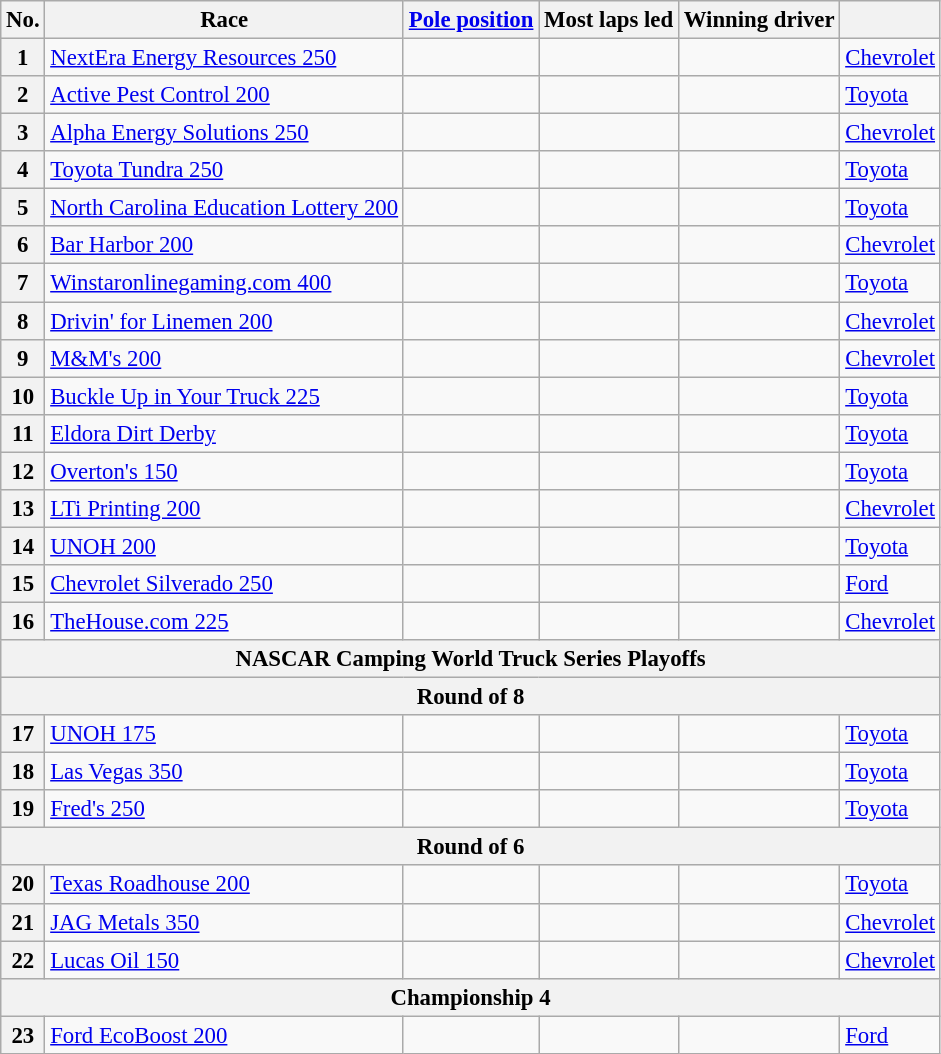<table class="wikitable sortable" style="font-size:95%">
<tr>
<th>No.</th>
<th>Race</th>
<th><a href='#'>Pole position</a></th>
<th>Most laps led</th>
<th>Winning driver</th>
<th></th>
</tr>
<tr>
<th>1</th>
<td><a href='#'>NextEra Energy Resources 250</a></td>
<td></td>
<td></td>
<td></td>
<td><a href='#'>Chevrolet</a></td>
</tr>
<tr>
<th>2</th>
<td><a href='#'>Active Pest Control 200</a></td>
<td></td>
<td></td>
<td></td>
<td><a href='#'>Toyota</a></td>
</tr>
<tr>
<th>3</th>
<td><a href='#'>Alpha Energy Solutions 250</a></td>
<td></td>
<td></td>
<td></td>
<td><a href='#'>Chevrolet</a></td>
</tr>
<tr>
<th>4</th>
<td><a href='#'>Toyota Tundra 250</a></td>
<td></td>
<td></td>
<td></td>
<td><a href='#'>Toyota</a></td>
</tr>
<tr>
<th>5</th>
<td><a href='#'>North Carolina Education Lottery 200</a></td>
<td></td>
<td></td>
<td></td>
<td><a href='#'>Toyota</a></td>
</tr>
<tr>
<th>6</th>
<td><a href='#'>Bar Harbor 200</a></td>
<td></td>
<td></td>
<td></td>
<td><a href='#'>Chevrolet</a></td>
</tr>
<tr>
<th>7</th>
<td><a href='#'>Winstaronlinegaming.com 400</a></td>
<td></td>
<td></td>
<td></td>
<td><a href='#'>Toyota</a></td>
</tr>
<tr>
<th>8</th>
<td><a href='#'>Drivin' for Linemen 200</a></td>
<td></td>
<td></td>
<td></td>
<td><a href='#'>Chevrolet</a></td>
</tr>
<tr>
<th>9</th>
<td><a href='#'>M&M's 200</a></td>
<td></td>
<td></td>
<td></td>
<td><a href='#'>Chevrolet</a></td>
</tr>
<tr>
<th>10</th>
<td><a href='#'>Buckle Up in Your Truck 225</a></td>
<td></td>
<td></td>
<td></td>
<td><a href='#'>Toyota</a></td>
</tr>
<tr>
<th>11</th>
<td><a href='#'>Eldora Dirt Derby</a></td>
<td></td>
<td></td>
<td></td>
<td><a href='#'>Toyota</a></td>
</tr>
<tr>
<th>12</th>
<td><a href='#'>Overton's 150</a></td>
<td></td>
<td></td>
<td></td>
<td><a href='#'>Toyota</a></td>
</tr>
<tr>
<th>13</th>
<td><a href='#'>LTi Printing 200</a></td>
<td></td>
<td></td>
<td></td>
<td><a href='#'>Chevrolet</a></td>
</tr>
<tr>
<th>14</th>
<td><a href='#'>UNOH 200</a></td>
<td></td>
<td></td>
<td></td>
<td><a href='#'>Toyota</a></td>
</tr>
<tr>
<th>15</th>
<td><a href='#'>Chevrolet Silverado 250</a></td>
<td></td>
<td></td>
<td></td>
<td><a href='#'>Ford</a></td>
</tr>
<tr>
<th>16</th>
<td><a href='#'>TheHouse.com 225</a></td>
<td></td>
<td></td>
<td></td>
<td><a href='#'>Chevrolet</a></td>
</tr>
<tr>
<th colspan="6">NASCAR Camping World Truck Series Playoffs</th>
</tr>
<tr>
<th colspan="6">Round of 8</th>
</tr>
<tr>
<th>17</th>
<td><a href='#'>UNOH 175</a></td>
<td></td>
<td></td>
<td></td>
<td><a href='#'>Toyota</a></td>
</tr>
<tr>
<th>18</th>
<td><a href='#'>Las Vegas 350</a></td>
<td></td>
<td></td>
<td></td>
<td><a href='#'>Toyota</a></td>
</tr>
<tr>
<th>19</th>
<td><a href='#'>Fred's 250</a></td>
<td></td>
<td></td>
<td></td>
<td><a href='#'>Toyota</a></td>
</tr>
<tr>
<th colspan="6">Round of 6</th>
</tr>
<tr>
<th>20</th>
<td><a href='#'>Texas Roadhouse 200</a></td>
<td></td>
<td></td>
<td></td>
<td><a href='#'>Toyota</a></td>
</tr>
<tr>
<th>21</th>
<td><a href='#'>JAG Metals 350</a></td>
<td></td>
<td></td>
<td></td>
<td><a href='#'>Chevrolet</a></td>
</tr>
<tr>
<th>22</th>
<td><a href='#'>Lucas Oil 150</a></td>
<td></td>
<td></td>
<td></td>
<td><a href='#'>Chevrolet</a></td>
</tr>
<tr>
<th colspan="6">Championship 4</th>
</tr>
<tr>
<th>23</th>
<td><a href='#'>Ford EcoBoost 200</a></td>
<td></td>
<td></td>
<td></td>
<td><a href='#'>Ford</a></td>
</tr>
</table>
